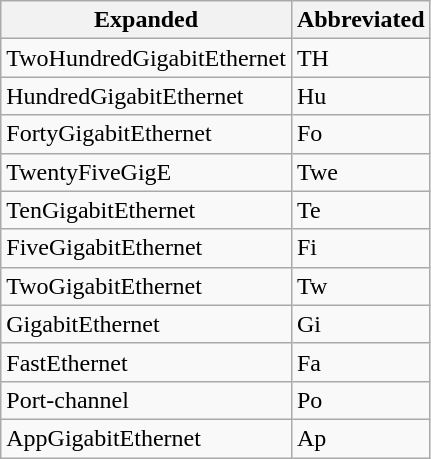<table class="wikitable sortable">
<tr>
<th>Expanded</th>
<th>Abbreviated</th>
</tr>
<tr>
<td>TwoHundredGigabitEthernet</td>
<td>TH</td>
</tr>
<tr>
<td>HundredGigabitEthernet</td>
<td>Hu</td>
</tr>
<tr>
<td>FortyGigabitEthernet</td>
<td>Fo</td>
</tr>
<tr>
<td>TwentyFiveGigE</td>
<td>Twe</td>
</tr>
<tr>
<td>TenGigabitEthernet</td>
<td>Te</td>
</tr>
<tr>
<td>FiveGigabitEthernet</td>
<td>Fi</td>
</tr>
<tr>
<td>TwoGigabitEthernet</td>
<td>Tw</td>
</tr>
<tr>
<td>GigabitEthernet</td>
<td>Gi</td>
</tr>
<tr>
<td>FastEthernet</td>
<td>Fa</td>
</tr>
<tr>
<td>Port-channel</td>
<td>Po</td>
</tr>
<tr>
<td>AppGigabitEthernet</td>
<td>Ap</td>
</tr>
</table>
